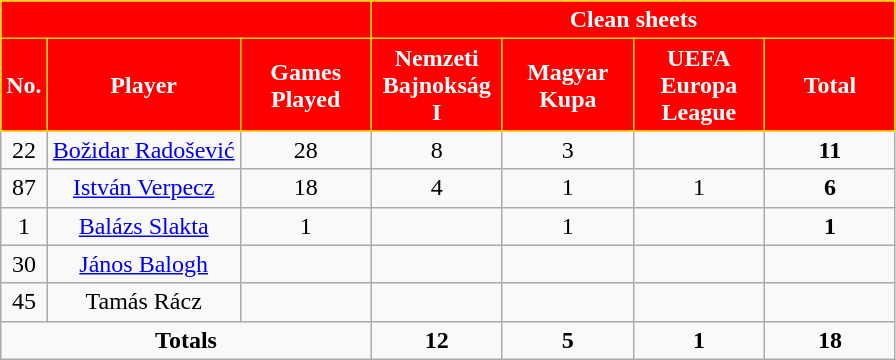<table class="wikitable sortable alternance" style="text-align:center">
<tr>
<th colspan="3" style="background:red;border:1px solid gold"></th>
<th colspan="4" style="background:red;color:white;border:1px solid gold">Clean sheets</th>
</tr>
<tr>
<th style="background-color:red;color:white;border:1px solid gold">No.</th>
<th style="background-color:red;color:white;border:1px solid gold">Player</th>
<th width=80 style="background-color:red;color:white;border:1px solid gold">Games Played</th>
<th width=80 style="background-color:red;color:white;border:1px solid gold">Nemzeti Bajnokság I</th>
<th width=80 style="background-color:red;color:white;border:1px solid gold">Magyar Kupa</th>
<th width=80 style="background-color:red;color:white;border:1px solid gold">UEFA Europa League</th>
<th width=80 style="background-color:red;color:white;border:1px solid gold">Total</th>
</tr>
<tr>
<td>22</td>
<td> <a href='#'>Božidar Radošević</a></td>
<td>28</td>
<td>8</td>
<td>3</td>
<td></td>
<td><strong>11</strong></td>
</tr>
<tr>
<td>87</td>
<td> <a href='#'>István Verpecz</a></td>
<td>18</td>
<td>4</td>
<td>1</td>
<td>1</td>
<td><strong>6</strong></td>
</tr>
<tr>
<td>1</td>
<td> <a href='#'>Balázs Slakta</a></td>
<td>1</td>
<td></td>
<td>1</td>
<td></td>
<td><strong>1</strong></td>
</tr>
<tr>
<td>30</td>
<td> <a href='#'>János Balogh</a></td>
<td></td>
<td></td>
<td></td>
<td></td>
<td></td>
</tr>
<tr>
<td>45</td>
<td> Tamás Rácz</td>
<td></td>
<td></td>
<td></td>
<td></td>
<td></td>
</tr>
<tr class="sortbottom">
<td colspan="3"><strong>Totals</strong></td>
<td><strong>12</strong></td>
<td><strong>5</strong></td>
<td><strong>1</strong></td>
<td><strong>18</strong></td>
</tr>
</table>
